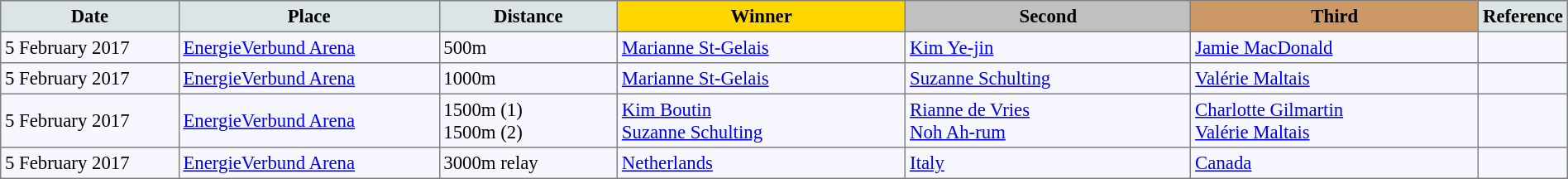<table bgcolor="#f7f8ff" cellpadding="3" cellspacing="0" border="1" style="font-size: 95%; border: gray solid 1px; border-collapse: collapse;">
<tr bgcolor="#CCCCCC" (1>
<td align="center" bgcolor="#DCE5E5" width="150"><strong>Date</strong></td>
<td align="center" bgcolor="#DCE5E5" width="220"><strong>Place</strong></td>
<td align="center" bgcolor="#DCE5E5" width="150"><strong>Distance</strong></td>
<td align="center" bgcolor="gold" width="250"><strong>Winner</strong></td>
<td align="center" bgcolor="silver" width="250"><strong>Second</strong></td>
<td align="center" bgcolor="CC9966" width="250"><strong>Third</strong></td>
<td align="center" bgcolor="#DCE5E5" width="30"><strong>Reference</strong></td>
</tr>
<tr align="left">
<td>5 February 2017</td>
<td><a href='#'>EnergieVerbund Arena</a></td>
<td>500m</td>
<td> <a href='#'>Marianne St-Gelais</a></td>
<td> <a href='#'>Kim Ye-jin</a></td>
<td> <a href='#'>Jamie MacDonald</a></td>
<td></td>
</tr>
<tr align="left">
<td>5 February 2017</td>
<td><a href='#'>EnergieVerbund Arena</a></td>
<td>1000m</td>
<td> <a href='#'>Marianne St-Gelais</a></td>
<td> <a href='#'>Suzanne Schulting</a></td>
<td> <a href='#'>Valérie Maltais</a></td>
<td></td>
</tr>
<tr align="left">
<td>5 February 2017</td>
<td><a href='#'>EnergieVerbund Arena</a></td>
<td>1500m (1)<br>1500m (2)</td>
<td> <a href='#'>Kim Boutin</a><br> <a href='#'>Suzanne Schulting</a></td>
<td> <a href='#'>Rianne de Vries</a><br> <a href='#'>Noh Ah-rum</a></td>
<td> <a href='#'>Charlotte Gilmartin</a><br> <a href='#'>Valérie Maltais</a></td>
<td><br></td>
</tr>
<tr align="left">
<td>5 February 2017</td>
<td><a href='#'>EnergieVerbund Arena</a></td>
<td>3000m relay</td>
<td> <a href='#'>Netherlands</a></td>
<td> <a href='#'>Italy</a></td>
<td> <a href='#'>Canada</a></td>
<td></td>
</tr>
</table>
